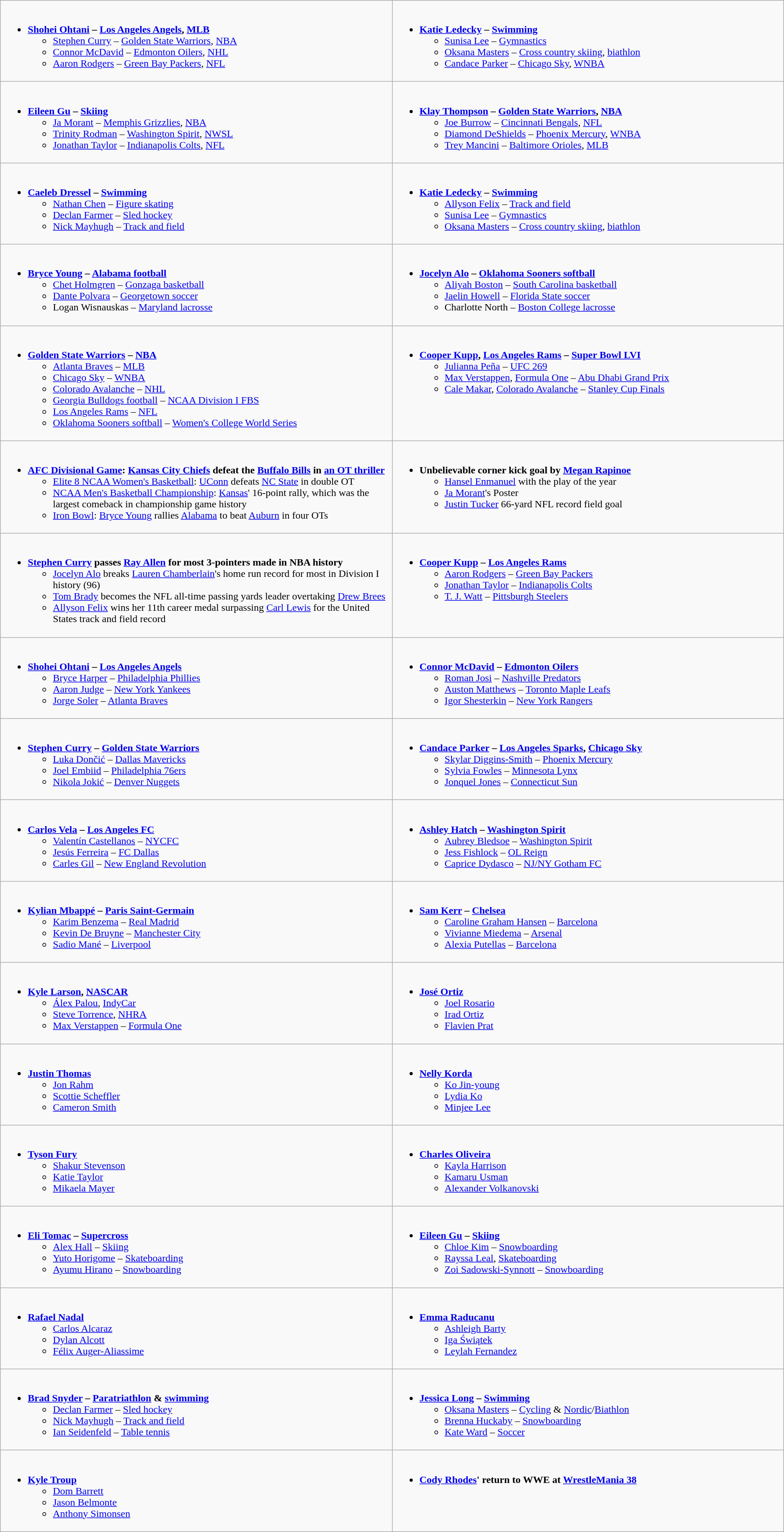<table class=wikitable>
<tr>
<td valign="top" width="50%"><br><ul><li><strong><a href='#'>Shohei Ohtani</a> – <a href='#'>Los Angeles Angels</a>, <a href='#'>MLB</a></strong><ul><li><a href='#'>Stephen Curry</a> – <a href='#'>Golden State Warriors</a>, <a href='#'>NBA</a></li><li><a href='#'>Connor McDavid</a> – <a href='#'>Edmonton Oilers</a>, <a href='#'>NHL</a></li><li><a href='#'>Aaron Rodgers</a> – <a href='#'>Green Bay Packers</a>, <a href='#'>NFL</a></li></ul></li></ul></td>
<td valign="top" width="50%"><br><ul><li><strong><a href='#'>Katie Ledecky</a> – <a href='#'>Swimming</a></strong><ul><li><a href='#'>Sunisa Lee</a> – <a href='#'>Gymnastics</a></li><li><a href='#'>Oksana Masters</a> – <a href='#'>Cross country skiing</a>, <a href='#'>biathlon</a></li><li><a href='#'>Candace Parker</a> – <a href='#'>Chicago Sky</a>, <a href='#'>WNBA</a></li></ul></li></ul></td>
</tr>
<tr>
<td valign="top" width="50%"><br><ul><li><strong><a href='#'>Eileen Gu</a> – <a href='#'>Skiing</a></strong><ul><li><a href='#'>Ja Morant</a> – <a href='#'>Memphis Grizzlies</a>, <a href='#'>NBA</a></li><li><a href='#'>Trinity Rodman</a> – <a href='#'>Washington Spirit</a>, <a href='#'>NWSL</a></li><li><a href='#'>Jonathan Taylor</a> – <a href='#'>Indianapolis Colts</a>, <a href='#'>NFL</a></li></ul></li></ul></td>
<td valign="top" width="50%"><br><ul><li><strong><a href='#'>Klay Thompson</a> – <a href='#'>Golden State Warriors</a>, <a href='#'>NBA</a></strong><ul><li><a href='#'>Joe Burrow</a> – <a href='#'>Cincinnati Bengals</a>, <a href='#'>NFL</a></li><li><a href='#'>Diamond DeShields</a> – <a href='#'>Phoenix Mercury</a>, <a href='#'>WNBA</a></li><li><a href='#'>Trey Mancini</a> – <a href='#'>Baltimore Orioles</a>, <a href='#'>MLB</a></li></ul></li></ul></td>
</tr>
<tr>
<td valign="top" width="50%"><br><ul><li><strong><a href='#'>Caeleb Dressel</a> – <a href='#'>Swimming</a></strong><ul><li><a href='#'>Nathan Chen</a> – <a href='#'>Figure skating</a></li><li><a href='#'>Declan Farmer</a> – <a href='#'>Sled hockey</a></li><li><a href='#'>Nick Mayhugh</a> – <a href='#'>Track and field</a></li></ul></li></ul></td>
<td valign="top" width="50%"><br><ul><li><strong><a href='#'>Katie Ledecky</a> – <a href='#'>Swimming</a></strong><ul><li><a href='#'>Allyson Felix</a> – <a href='#'>Track and field</a></li><li><a href='#'>Sunisa Lee</a> – <a href='#'>Gymnastics</a></li><li><a href='#'>Oksana Masters</a> – <a href='#'>Cross country skiing</a>, <a href='#'>biathlon</a></li></ul></li></ul></td>
</tr>
<tr>
<td valign="top" width="50%"><br><ul><li><strong><a href='#'>Bryce Young</a> – <a href='#'>Alabama football</a></strong><ul><li><a href='#'>Chet Holmgren</a> – <a href='#'>Gonzaga basketball</a></li><li><a href='#'>Dante Polvara</a> – <a href='#'>Georgetown soccer</a></li><li>Logan Wisnauskas – <a href='#'>Maryland lacrosse</a></li></ul></li></ul></td>
<td valign="top" width="50%"><br><ul><li><strong><a href='#'>Jocelyn Alo</a> – <a href='#'>Oklahoma Sooners softball</a></strong><ul><li><a href='#'>Aliyah Boston</a> – <a href='#'>South Carolina basketball</a></li><li><a href='#'>Jaelin Howell</a> – <a href='#'>Florida State soccer</a></li><li>Charlotte North – <a href='#'>Boston College lacrosse</a></li></ul></li></ul></td>
</tr>
<tr>
<td valign="top" width="50%"><br><ul><li><strong><a href='#'>Golden State Warriors</a> – <a href='#'>NBA</a></strong><ul><li><a href='#'>Atlanta Braves</a> – <a href='#'>MLB</a></li><li><a href='#'>Chicago Sky</a> – <a href='#'>WNBA</a></li><li><a href='#'>Colorado Avalanche</a> – <a href='#'>NHL</a></li><li><a href='#'>Georgia Bulldogs football</a> – <a href='#'>NCAA Division I FBS</a></li><li><a href='#'>Los Angeles Rams</a> – <a href='#'>NFL</a></li><li><a href='#'>Oklahoma Sooners softball</a> – <a href='#'>Women's College World Series</a></li></ul></li></ul></td>
<td valign="top" width="50%"><br><ul><li><strong><a href='#'>Cooper Kupp</a>, <a href='#'>Los Angeles Rams</a> – <a href='#'>Super Bowl LVI</a></strong><ul><li><a href='#'>Julianna Peña</a> – <a href='#'>UFC 269</a></li><li><a href='#'>Max Verstappen</a>, <a href='#'>Formula One</a> – <a href='#'>Abu Dhabi Grand Prix</a></li><li><a href='#'>Cale Makar</a>, <a href='#'>Colorado Avalanche</a> – <a href='#'>Stanley Cup Finals</a></li></ul></li></ul></td>
</tr>
<tr>
<td valign="top" width="50%"><br><ul><li><strong><a href='#'>AFC Divisional Game</a>: <a href='#'>Kansas City Chiefs</a> defeat the <a href='#'>Buffalo Bills</a> in <a href='#'>an OT thriller</a></strong><ul><li><a href='#'>Elite 8 NCAA Women's Basketball</a>: <a href='#'>UConn</a> defeats <a href='#'>NC State</a> in double OT</li><li><a href='#'>NCAA Men's Basketball Championship</a>: <a href='#'>Kansas</a>' 16-point rally, which was the largest comeback in championship game history</li><li><a href='#'>Iron Bowl</a>: <a href='#'>Bryce Young</a> rallies <a href='#'>Alabama</a> to beat <a href='#'>Auburn</a> in four OTs</li></ul></li></ul></td>
<td valign="top" width="50%"><br><ul><li><strong>Unbelievable corner kick goal by <a href='#'>Megan Rapinoe</a></strong><ul><li><a href='#'>Hansel Enmanuel</a> with the play of the year</li><li><a href='#'>Ja Morant</a>'s Poster</li><li><a href='#'>Justin Tucker</a> 66-yard NFL record field goal</li></ul></li></ul></td>
</tr>
<tr>
<td valign="top" width="50%"><br><ul><li><strong><a href='#'>Stephen Curry</a> passes <a href='#'>Ray Allen</a> for most 3-pointers made in NBA history</strong><ul><li><a href='#'>Jocelyn Alo</a> breaks <a href='#'>Lauren Chamberlain</a>'s home run record for most in Division I history (96)</li><li><a href='#'>Tom Brady</a> becomes the NFL all-time passing yards leader overtaking <a href='#'>Drew Brees</a></li><li><a href='#'>Allyson Felix</a> wins her 11th career medal surpassing <a href='#'>Carl Lewis</a> for the United States track and field record</li></ul></li></ul></td>
<td valign="top" width="50%"><br><ul><li><strong><a href='#'>Cooper Kupp</a> – <a href='#'>Los Angeles Rams</a></strong><ul><li><a href='#'>Aaron Rodgers</a> – <a href='#'>Green Bay Packers</a></li><li><a href='#'>Jonathan Taylor</a> – <a href='#'>Indianapolis Colts</a></li><li><a href='#'>T. J. Watt</a> – <a href='#'>Pittsburgh Steelers</a></li></ul></li></ul></td>
</tr>
<tr>
<td valign="top" width="50%"><br><ul><li><strong><a href='#'>Shohei Ohtani</a> – <a href='#'>Los Angeles Angels</a></strong><ul><li><a href='#'>Bryce Harper</a> – <a href='#'>Philadelphia Phillies</a></li><li><a href='#'>Aaron Judge</a> – <a href='#'>New York Yankees</a></li><li><a href='#'>Jorge Soler</a> – <a href='#'>Atlanta Braves</a></li></ul></li></ul></td>
<td valign="top" width="50%"><br><ul><li><strong><a href='#'>Connor McDavid</a> – <a href='#'>Edmonton Oilers</a></strong><ul><li><a href='#'>Roman Josi</a> – <a href='#'>Nashville Predators</a></li><li><a href='#'>Auston Matthews</a> – <a href='#'>Toronto Maple Leafs</a></li><li><a href='#'>Igor Shesterkin</a> – <a href='#'>New York Rangers</a></li></ul></li></ul></td>
</tr>
<tr>
<td valign="top" width="50%"><br><ul><li><strong><a href='#'>Stephen Curry</a> – <a href='#'>Golden State Warriors</a></strong><ul><li><a href='#'>Luka Dončić</a> – <a href='#'>Dallas Mavericks</a></li><li><a href='#'>Joel Embiid</a> – <a href='#'>Philadelphia 76ers</a></li><li><a href='#'>Nikola Jokić</a> – <a href='#'>Denver Nuggets</a></li></ul></li></ul></td>
<td valign="top" width="50%"><br><ul><li><strong><a href='#'>Candace Parker</a> – <a href='#'>Los Angeles Sparks</a>, <a href='#'>Chicago Sky</a></strong><ul><li><a href='#'>Skylar Diggins-Smith</a> – <a href='#'>Phoenix Mercury</a></li><li><a href='#'>Sylvia Fowles</a> – <a href='#'>Minnesota Lynx</a></li><li><a href='#'>Jonquel Jones</a> – <a href='#'>Connecticut Sun</a></li></ul></li></ul></td>
</tr>
<tr>
<td valign="top" width="50%"><br><ul><li><strong><a href='#'>Carlos Vela</a> – <a href='#'>Los Angeles FC</a></strong><ul><li><a href='#'>Valentín Castellanos</a> – <a href='#'>NYCFC</a></li><li><a href='#'>Jesús Ferreira</a> – <a href='#'>FC Dallas</a></li><li><a href='#'>Carles Gil</a> – <a href='#'>New England Revolution</a></li></ul></li></ul></td>
<td valign="top" width="50%"><br><ul><li><strong><a href='#'>Ashley Hatch</a> – <a href='#'>Washington Spirit</a></strong><ul><li><a href='#'>Aubrey Bledsoe</a> – <a href='#'>Washington Spirit</a></li><li><a href='#'>Jess Fishlock</a> – <a href='#'>OL Reign</a></li><li><a href='#'>Caprice Dydasco</a> – <a href='#'>NJ/NY Gotham FC</a></li></ul></li></ul></td>
</tr>
<tr>
<td valign="top" width="50%"><br><ul><li><strong><a href='#'>Kylian Mbappé</a> – <a href='#'>Paris Saint-Germain</a></strong><ul><li><a href='#'>Karim Benzema</a> – <a href='#'>Real Madrid</a></li><li><a href='#'>Kevin De Bruyne</a> – <a href='#'>Manchester City</a></li><li><a href='#'>Sadio Mané</a> – <a href='#'>Liverpool</a></li></ul></li></ul></td>
<td valign="top" width="50%"><br><ul><li><strong><a href='#'>Sam Kerr</a> – <a href='#'>Chelsea</a></strong><ul><li><a href='#'>Caroline Graham Hansen</a> – <a href='#'>Barcelona</a></li><li><a href='#'>Vivianne Miedema</a> – <a href='#'>Arsenal</a></li><li><a href='#'>Alexia Putellas</a> – <a href='#'>Barcelona</a></li></ul></li></ul></td>
</tr>
<tr>
<td valign="top" width="50%"><br><ul><li><strong><a href='#'>Kyle Larson</a>, <a href='#'>NASCAR</a></strong><ul><li><a href='#'>Álex Palou</a>, <a href='#'>IndyCar</a></li><li><a href='#'>Steve Torrence</a>, <a href='#'>NHRA</a></li><li><a href='#'>Max Verstappen</a> – <a href='#'>Formula One</a></li></ul></li></ul></td>
<td valign="top" width="50%"><br><ul><li><strong><a href='#'>José Ortiz</a></strong><ul><li><a href='#'>Joel Rosario</a></li><li><a href='#'>Irad Ortiz</a></li><li><a href='#'>Flavien Prat</a></li></ul></li></ul></td>
</tr>
<tr>
<td valign="top" width="50%"><br><ul><li><strong><a href='#'>Justin Thomas</a></strong><ul><li><a href='#'>Jon Rahm</a></li><li><a href='#'>Scottie Scheffler</a></li><li><a href='#'>Cameron Smith</a></li></ul></li></ul></td>
<td valign="top" width="50%"><br><ul><li><strong><a href='#'>Nelly Korda</a></strong><ul><li><a href='#'>Ko Jin-young</a></li><li><a href='#'>Lydia Ko</a></li><li><a href='#'>Minjee Lee</a></li></ul></li></ul></td>
</tr>
<tr>
<td valign="top" width="50%"><br><ul><li><strong><a href='#'>Tyson Fury</a></strong><ul><li><a href='#'>Shakur Stevenson</a></li><li><a href='#'>Katie Taylor</a></li><li><a href='#'>Mikaela Mayer</a></li></ul></li></ul></td>
<td valign="top" width="50%"><br><ul><li><strong><a href='#'>Charles Oliveira</a></strong><ul><li><a href='#'>Kayla Harrison</a></li><li><a href='#'>Kamaru Usman</a></li><li><a href='#'>Alexander Volkanovski</a></li></ul></li></ul></td>
</tr>
<tr>
<td valign="top" width="50%"><br><ul><li><strong><a href='#'>Eli Tomac</a> – <a href='#'>Supercross</a></strong><ul><li><a href='#'>Alex Hall</a> – <a href='#'>Skiing</a></li><li><a href='#'>Yuto Horigome</a> – <a href='#'>Skateboarding</a></li><li><a href='#'>Ayumu Hirano</a> – <a href='#'>Snowboarding</a></li></ul></li></ul></td>
<td valign="top" width="50%"><br><ul><li><strong><a href='#'>Eileen Gu</a> – <a href='#'>Skiing</a></strong><ul><li><a href='#'>Chloe Kim</a> – <a href='#'>Snowboarding</a></li><li><a href='#'>Rayssa Leal</a>, <a href='#'>Skateboarding</a></li><li><a href='#'>Zoi Sadowski-Synnott</a> – <a href='#'>Snowboarding</a></li></ul></li></ul></td>
</tr>
<tr>
<td valign="top" width="50%"><br><ul><li><strong><a href='#'>Rafael Nadal</a></strong><ul><li><a href='#'>Carlos Alcaraz</a></li><li><a href='#'>Dylan Alcott</a></li><li><a href='#'>Félix Auger-Aliassime</a></li></ul></li></ul></td>
<td valign="top" width="50%"><br><ul><li><strong><a href='#'>Emma Raducanu</a></strong><ul><li><a href='#'>Ashleigh Barty</a></li><li><a href='#'>Iga Świątek</a></li><li><a href='#'>Leylah Fernandez</a></li></ul></li></ul></td>
</tr>
<tr>
<td valign="top" width="50%"><br><ul><li><strong><a href='#'>Brad Snyder</a> – <a href='#'>Paratriathlon</a> & <a href='#'>swimming</a></strong><ul><li><a href='#'>Declan Farmer</a> – <a href='#'>Sled hockey</a></li><li><a href='#'>Nick Mayhugh</a> – <a href='#'>Track and field</a></li><li><a href='#'>Ian Seidenfeld</a> – <a href='#'>Table tennis</a></li></ul></li></ul></td>
<td valign="top" width="50%"><br><ul><li><strong><a href='#'>Jessica Long</a> – <a href='#'>Swimming</a></strong><ul><li><a href='#'>Oksana Masters</a> – <a href='#'>Cycling</a> & <a href='#'>Nordic</a>/<a href='#'>Biathlon</a></li><li><a href='#'>Brenna Huckaby</a> – <a href='#'>Snowboarding</a></li><li><a href='#'>Kate Ward</a> – <a href='#'>Soccer</a></li></ul></li></ul></td>
</tr>
<tr>
<td valign="top" width="50%"><br><ul><li><strong><a href='#'>Kyle Troup</a></strong><ul><li><a href='#'>Dom Barrett</a></li><li><a href='#'>Jason Belmonte</a></li><li><a href='#'>Anthony Simonsen</a></li></ul></li></ul></td>
<td valign="top" width="50%"><br><ul><li><strong><a href='#'>Cody Rhodes</a>' return to WWE at <a href='#'>WrestleMania 38</a></strong></li></ul></td>
</tr>
</table>
